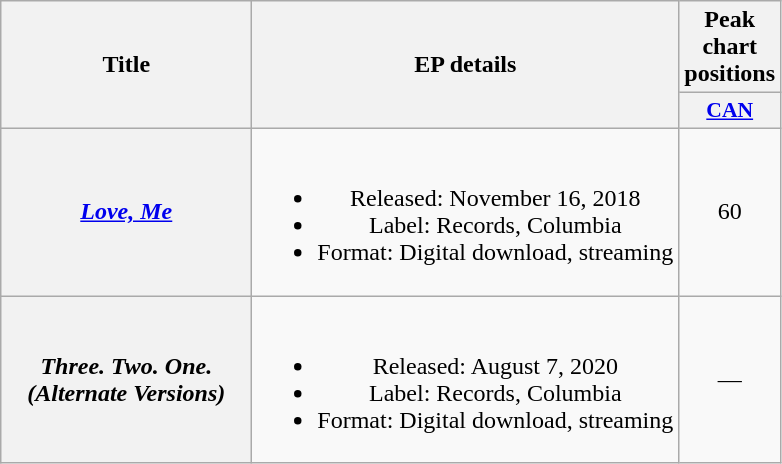<table class="wikitable plainrowheaders" style="text-align:center;">
<tr>
<th scope="col" rowspan="2" style="width:10em;">Title</th>
<th scope="col" rowspan="2" syle="width:19.5em;">EP details</th>
<th scope="col" colspan="1">Peak chart positions</th>
</tr>
<tr>
<th scope="col" style="width:2.5em;font-size:90%;"><a href='#'>CAN</a><br></th>
</tr>
<tr>
<th scope="row"><em><a href='#'>Love, Me</a></em></th>
<td><br><ul><li>Released: November 16, 2018</li><li>Label: Records, Columbia</li><li>Format: Digital download, streaming</li></ul></td>
<td>60</td>
</tr>
<tr>
<th scope="row"><em>Three. Two. One. (Alternate Versions)</em></th>
<td><br><ul><li>Released: August 7, 2020</li><li>Label: Records, Columbia</li><li>Format: Digital download, streaming</li></ul></td>
<td>—</td>
</tr>
</table>
